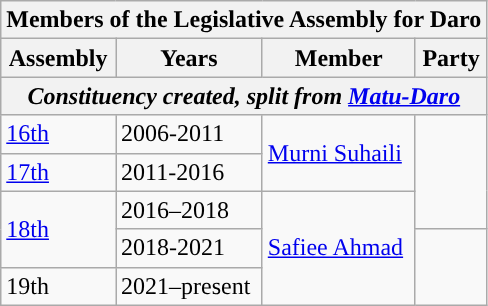<table class=wikitable>
<tr>
<th colspan="4">Members of the Legislative Assembly for Daro</th>
</tr>
<tr>
<th>Assembly</th>
<th>Years</th>
<th>Member</th>
<th>Party</th>
</tr>
<tr>
<th colspan=4 align=center><em>Constituency created, split from <a href='#'>Matu-Daro</a></em></th>
</tr>
<tr>
<td><a href='#'>16th</a></td>
<td>2006-2011</td>
<td rowspan=2><a href='#'>Murni Suhaili</a></td>
<td rowspan=3></td>
</tr>
<tr>
<td><a href='#'>17th</a></td>
<td>2011-2016</td>
</tr>
<tr>
<td rowspan="2"><a href='#'>18th</a></td>
<td>2016–2018</td>
<td rowspan="3"><a href='#'>Safiee Ahmad</a></td>
</tr>
<tr>
<td>2018-2021</td>
<td rowspan=2></td>
</tr>
<tr>
<td>19th</td>
<td>2021–present</td>
</tr>
</table>
